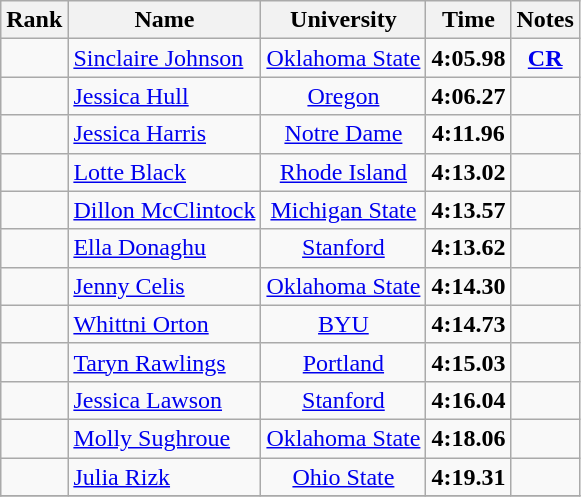<table class="wikitable sortable" style="text-align:center">
<tr>
<th>Rank</th>
<th>Name</th>
<th>University</th>
<th>Time</th>
<th>Notes</th>
</tr>
<tr>
<td></td>
<td align=left> <a href='#'>Sinclaire Johnson</a></td>
<td><a href='#'>Oklahoma State</a></td>
<td><strong>4:05.98</strong></td>
<td><strong><a href='#'>CR</a></strong></td>
</tr>
<tr>
<td></td>
<td align=left> <a href='#'>Jessica Hull</a></td>
<td><a href='#'>Oregon</a></td>
<td><strong>4:06.27</strong></td>
<td></td>
</tr>
<tr>
<td></td>
<td align=left> <a href='#'>Jessica Harris</a></td>
<td><a href='#'>Notre Dame</a></td>
<td><strong>4:11.96</strong></td>
<td></td>
</tr>
<tr>
<td></td>
<td align=left> <a href='#'>Lotte Black</a></td>
<td><a href='#'>Rhode Island</a></td>
<td><strong>4:13.02</strong></td>
<td></td>
</tr>
<tr>
<td></td>
<td align=left> <a href='#'>Dillon McClintock</a></td>
<td><a href='#'>Michigan State</a></td>
<td><strong>4:13.57</strong></td>
<td></td>
</tr>
<tr>
<td></td>
<td align=left> <a href='#'>Ella Donaghu</a></td>
<td><a href='#'>Stanford</a></td>
<td><strong>4:13.62</strong></td>
<td></td>
</tr>
<tr>
<td></td>
<td align=left> <a href='#'>Jenny Celis</a></td>
<td><a href='#'>Oklahoma State</a></td>
<td><strong>4:14.30</strong></td>
<td></td>
</tr>
<tr>
<td></td>
<td align=left> <a href='#'>Whittni Orton</a></td>
<td><a href='#'>BYU</a></td>
<td><strong>4:14.73</strong></td>
<td></td>
</tr>
<tr>
<td></td>
<td align=left> <a href='#'>Taryn Rawlings</a></td>
<td><a href='#'>Portland</a></td>
<td><strong>4:15.03</strong></td>
<td></td>
</tr>
<tr>
<td></td>
<td align=left> <a href='#'>Jessica Lawson</a></td>
<td><a href='#'>Stanford</a></td>
<td><strong>4:16.04</strong></td>
<td></td>
</tr>
<tr>
<td></td>
<td align=left> <a href='#'>Molly Sughroue</a></td>
<td><a href='#'>Oklahoma State</a></td>
<td><strong>4:18.06</strong></td>
<td></td>
</tr>
<tr>
<td></td>
<td align=left> <a href='#'>Julia Rizk</a></td>
<td><a href='#'>Ohio State</a></td>
<td><strong>4:19.31</strong></td>
<td></td>
</tr>
<tr>
</tr>
</table>
